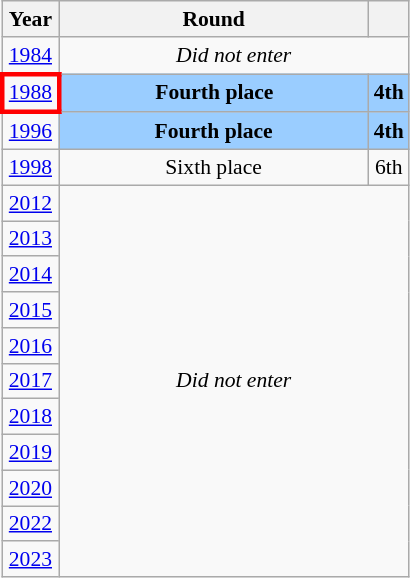<table class="wikitable" style="text-align: center; font-size:90%">
<tr>
<th>Year</th>
<th style="width:200px">Round</th>
<th></th>
</tr>
<tr>
<td><a href='#'>1984</a></td>
<td colspan="2"><em>Did not enter</em></td>
</tr>
<tr>
<td style="border: 3px solid red"><a href='#'>1988</a></td>
<td bgcolor="9acdff"><strong>Fourth place</strong></td>
<td bgcolor="9acdff"><strong>4th</strong></td>
</tr>
<tr>
<td><a href='#'>1996</a></td>
<td bgcolor="9acdff"><strong>Fourth place</strong></td>
<td bgcolor="9acdff"><strong>4th</strong></td>
</tr>
<tr>
<td><a href='#'>1998</a></td>
<td>Sixth place</td>
<td>6th</td>
</tr>
<tr>
<td><a href='#'>2012</a></td>
<td colspan="2" rowspan="11"><em>Did not enter</em></td>
</tr>
<tr>
<td><a href='#'>2013</a></td>
</tr>
<tr>
<td><a href='#'>2014</a></td>
</tr>
<tr>
<td><a href='#'>2015</a></td>
</tr>
<tr>
<td><a href='#'>2016</a></td>
</tr>
<tr>
<td><a href='#'>2017</a></td>
</tr>
<tr>
<td><a href='#'>2018</a></td>
</tr>
<tr>
<td><a href='#'>2019</a></td>
</tr>
<tr>
<td><a href='#'>2020</a></td>
</tr>
<tr>
<td><a href='#'>2022</a></td>
</tr>
<tr>
<td><a href='#'>2023</a></td>
</tr>
</table>
